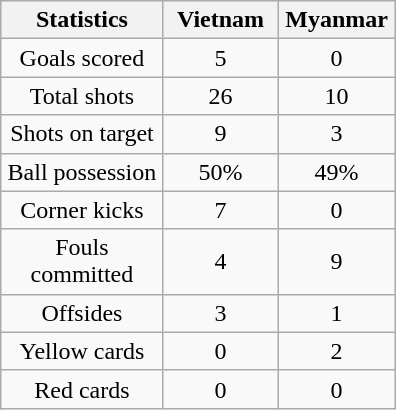<table class="wikitable" style="text-align:center; margin:auto;">
<tr>
<th scope=col width=100>Statistics</th>
<th scope=col width=70>Vietnam</th>
<th scope=col width=70>Myanmar</th>
</tr>
<tr>
<td>Goals scored</td>
<td>5</td>
<td>0</td>
</tr>
<tr>
<td>Total shots</td>
<td>26</td>
<td>10</td>
</tr>
<tr>
<td>Shots on target</td>
<td>9</td>
<td>3</td>
</tr>
<tr>
<td>Ball possession</td>
<td>50%</td>
<td>49%</td>
</tr>
<tr>
<td>Corner kicks</td>
<td>7</td>
<td>0</td>
</tr>
<tr>
<td>Fouls committed</td>
<td>4</td>
<td>9</td>
</tr>
<tr>
<td>Offsides</td>
<td>3</td>
<td>1</td>
</tr>
<tr>
<td>Yellow cards</td>
<td>0</td>
<td>2</td>
</tr>
<tr>
<td>Red cards</td>
<td>0</td>
<td>0</td>
</tr>
</table>
